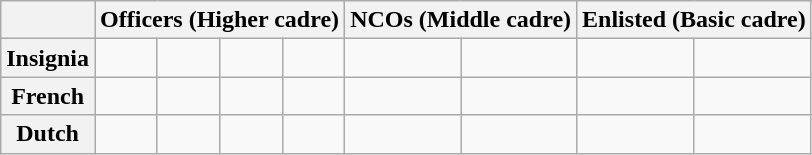<table class="wikitable">
<tr>
<th></th>
<th colspan="4">Officers (Higher cadre)</th>
<th colspan="2">NCOs (Middle cadre)</th>
<th colspan="2">Enlisted (Basic cadre)</th>
</tr>
<tr style="text-align:center;">
<th>Insignia</th>
<td></td>
<td></td>
<td></td>
<td></td>
<td></td>
<td></td>
<td></td>
<td></td>
</tr>
<tr style="text-align:center;">
<th>French</th>
<td></td>
<td></td>
<td></td>
<td></td>
<td></td>
<td></td>
<td></td>
<td></td>
</tr>
<tr style="text-align:center;">
<th>Dutch</th>
<td></td>
<td></td>
<td></td>
<td></td>
<td></td>
<td></td>
<td></td>
<td></td>
</tr>
</table>
